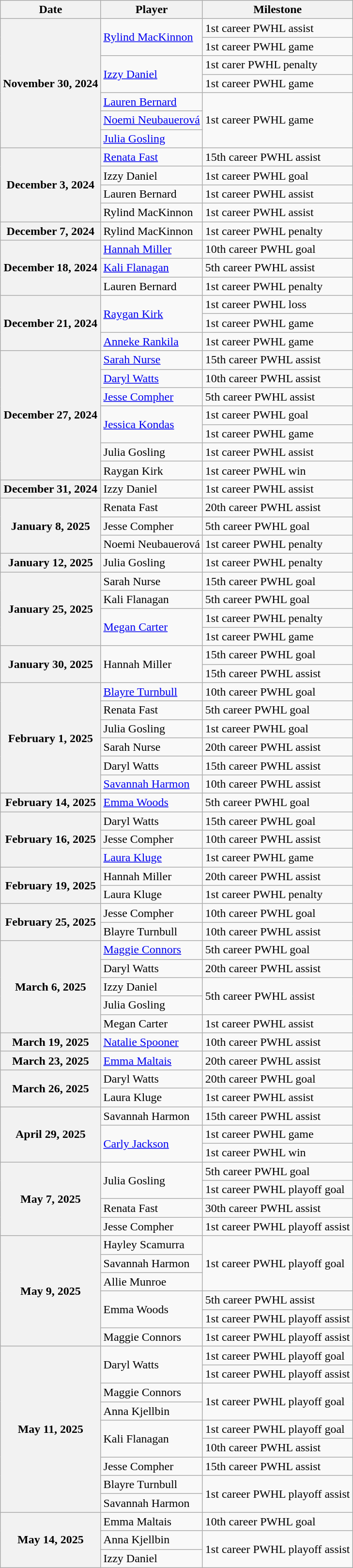<table class="wikitable">
<tr>
<th scope="col">Date</th>
<th scope="col">Player</th>
<th scope="col">Milestone</th>
</tr>
<tr>
<th scope="rowgroup" rowspan="7">November 30, 2024</th>
<td rowspan="2"><a href='#'>Rylind MacKinnon</a></td>
<td>1st career PWHL assist</td>
</tr>
<tr>
<td>1st career PWHL game</td>
</tr>
<tr>
<td rowspan="2"><a href='#'>Izzy Daniel</a></td>
<td>1st carer PWHL penalty</td>
</tr>
<tr>
<td>1st career PWHL game</td>
</tr>
<tr>
<td><a href='#'>Lauren Bernard</a></td>
<td rowspan="3">1st career PWHL game</td>
</tr>
<tr>
<td><a href='#'>Noemi Neubauerová</a></td>
</tr>
<tr>
<td><a href='#'>Julia Gosling</a></td>
</tr>
<tr>
<th scope="rowgroup" rowspan="4">December 3, 2024</th>
<td><a href='#'>Renata Fast</a></td>
<td>15th career PWHL assist</td>
</tr>
<tr>
<td>Izzy Daniel</td>
<td>1st career PWHL goal</td>
</tr>
<tr>
<td>Lauren Bernard</td>
<td>1st career PWHL assist</td>
</tr>
<tr>
<td>Rylind MacKinnon</td>
<td>1st career PWHL assist</td>
</tr>
<tr>
<th scope="row">December 7, 2024</th>
<td>Rylind MacKinnon</td>
<td>1st career PWHL penalty</td>
</tr>
<tr>
<th scope="rowgroup" rowspan="3">December 18, 2024</th>
<td><a href='#'>Hannah Miller</a></td>
<td>10th career PWHL goal</td>
</tr>
<tr>
<td><a href='#'>Kali Flanagan</a></td>
<td>5th career PWHL assist</td>
</tr>
<tr>
<td>Lauren Bernard</td>
<td>1st career PWHL penalty</td>
</tr>
<tr>
<th scope="rowgroup" rowspan="3">December 21, 2024</th>
<td rowspan="2"><a href='#'>Raygan Kirk</a></td>
<td>1st career PWHL loss</td>
</tr>
<tr>
<td>1st career PWHL game</td>
</tr>
<tr>
<td><a href='#'>Anneke Rankila</a></td>
<td>1st career PWHL game</td>
</tr>
<tr>
<th scope="rowgroup" rowspan="7">December 27, 2024</th>
<td><a href='#'>Sarah Nurse</a></td>
<td>15th career PWHL assist</td>
</tr>
<tr>
<td><a href='#'>Daryl Watts</a></td>
<td>10th career PWHL assist</td>
</tr>
<tr>
<td><a href='#'>Jesse Compher</a></td>
<td>5th career PWHL assist</td>
</tr>
<tr>
<td rowspan="2"><a href='#'>Jessica Kondas</a></td>
<td>1st career PWHL goal</td>
</tr>
<tr>
<td>1st career PWHL game</td>
</tr>
<tr>
<td>Julia Gosling</td>
<td>1st career PWHL assist</td>
</tr>
<tr>
<td>Raygan Kirk</td>
<td>1st career PWHL win</td>
</tr>
<tr>
<th scope="rowgroup" rowspan="1">December 31, 2024</th>
<td>Izzy Daniel</td>
<td>1st career PWHL assist</td>
</tr>
<tr>
<th scope="rowgroup" rowspan="3">January 8, 2025</th>
<td>Renata Fast</td>
<td>20th career PWHL assist</td>
</tr>
<tr>
<td>Jesse Compher</td>
<td>5th career PWHL goal</td>
</tr>
<tr>
<td>Noemi Neubauerová</td>
<td>1st career PWHL penalty</td>
</tr>
<tr>
<th scope="rowgroup" rowspan="1">January 12, 2025</th>
<td>Julia Gosling</td>
<td>1st career PWHL penalty</td>
</tr>
<tr>
<th scope="rowgroup" rowspan="4">January 25, 2025</th>
<td>Sarah Nurse</td>
<td>15th career PWHL goal</td>
</tr>
<tr>
<td>Kali Flanagan</td>
<td>5th career PWHL goal</td>
</tr>
<tr>
<td rowspan="2"><a href='#'>Megan Carter</a></td>
<td>1st career PWHL penalty</td>
</tr>
<tr>
<td>1st career PWHL game</td>
</tr>
<tr>
<th scope="rowgroup" rowspan="2">January 30, 2025</th>
<td rowspan="2">Hannah Miller</td>
<td>15th career PWHL goal</td>
</tr>
<tr>
<td>15th career PWHL assist</td>
</tr>
<tr>
<th scope="rowgroup" rowspan="6">February 1, 2025</th>
<td><a href='#'>Blayre Turnbull</a></td>
<td>10th career PWHL goal</td>
</tr>
<tr>
<td>Renata Fast</td>
<td>5th career PWHL goal</td>
</tr>
<tr>
<td>Julia Gosling</td>
<td>1st career PWHL goal</td>
</tr>
<tr>
<td>Sarah Nurse</td>
<td>20th career PWHL assist</td>
</tr>
<tr>
<td>Daryl Watts</td>
<td>15th career PWHL assist</td>
</tr>
<tr>
<td><a href='#'>Savannah Harmon</a></td>
<td>10th career PWHL assist</td>
</tr>
<tr>
<th scope="rowgroup" rowspan="1">February 14, 2025</th>
<td><a href='#'>Emma Woods</a></td>
<td>5th career PWHL goal</td>
</tr>
<tr>
<th scope="rowgroup" rowspan="3">February 16, 2025</th>
<td>Daryl Watts</td>
<td>15th career PWHL goal</td>
</tr>
<tr>
<td>Jesse Compher</td>
<td>10th career PWHL assist</td>
</tr>
<tr>
<td><a href='#'>Laura Kluge</a></td>
<td>1st career PWHL game</td>
</tr>
<tr>
<th scope="rowgroup" rowspan="2">February 19, 2025</th>
<td>Hannah Miller</td>
<td>20th career PWHL assist</td>
</tr>
<tr>
<td>Laura Kluge</td>
<td>1st career PWHL penalty</td>
</tr>
<tr>
<th scope="rowgroup" rowspan="2">February 25, 2025</th>
<td>Jesse Compher</td>
<td>10th career PWHL goal</td>
</tr>
<tr>
<td>Blayre Turnbull</td>
<td>10th career PWHL assist</td>
</tr>
<tr>
<th scope="rowgroup" rowspan="5">March 6, 2025</th>
<td><a href='#'>Maggie Connors</a></td>
<td>5th career PWHL goal</td>
</tr>
<tr>
<td>Daryl Watts</td>
<td>20th career PWHL assist</td>
</tr>
<tr>
<td>Izzy Daniel</td>
<td rowspan="2">5th career PWHL assist</td>
</tr>
<tr>
<td>Julia Gosling</td>
</tr>
<tr>
<td>Megan Carter</td>
<td>1st career PWHL assist</td>
</tr>
<tr>
<th scope="rowgroup" rowspan="1">March 19, 2025</th>
<td><a href='#'>Natalie Spooner</a></td>
<td>10th career PWHL assist</td>
</tr>
<tr>
<th scope="rowgroup" rowspan="1">March 23, 2025</th>
<td><a href='#'>Emma Maltais</a></td>
<td>20th career PWHL assist</td>
</tr>
<tr>
<th scope="rowgroup" rowspan="2">March 26, 2025</th>
<td>Daryl Watts</td>
<td>20th career PWHL goal</td>
</tr>
<tr>
<td>Laura Kluge</td>
<td>1st career PWHL assist</td>
</tr>
<tr>
<th scope="rowgroup" rowspan="3">April 29, 2025</th>
<td>Savannah Harmon</td>
<td>15th career PWHL assist</td>
</tr>
<tr>
<td rowspan="2"><a href='#'>Carly Jackson</a></td>
<td>1st career PWHL game</td>
</tr>
<tr>
<td>1st career PWHL win</td>
</tr>
<tr>
<th scope="rowgroup" rowspan="4">May 7, 2025</th>
<td rowspan="2">Julia Gosling</td>
<td>5th career PWHL goal</td>
</tr>
<tr>
<td>1st career PWHL playoff goal</td>
</tr>
<tr>
<td>Renata Fast</td>
<td>30th career PWHL assist</td>
</tr>
<tr>
<td>Jesse Compher</td>
<td>1st career PWHL playoff assist</td>
</tr>
<tr>
<th scope="rowgroup" rowspan="6">May 9, 2025</th>
<td>Hayley Scamurra</td>
<td rowspan="3">1st career PWHL playoff goal</td>
</tr>
<tr>
<td>Savannah Harmon</td>
</tr>
<tr>
<td>Allie Munroe</td>
</tr>
<tr>
<td rowspan="2">Emma Woods</td>
<td>5th career PWHL assist</td>
</tr>
<tr>
<td>1st career PWHL playoff assist</td>
</tr>
<tr>
<td>Maggie Connors</td>
<td>1st career PWHL playoff assist</td>
</tr>
<tr>
<th scope="rowgroup" rowspan="9">May 11, 2025</th>
<td rowspan="2">Daryl Watts</td>
<td>1st career PWHL playoff goal</td>
</tr>
<tr>
<td>1st career PWHL playoff assist</td>
</tr>
<tr>
<td>Maggie Connors</td>
<td rowspan="2">1st career PWHL playoff goal</td>
</tr>
<tr>
<td>Anna Kjellbin</td>
</tr>
<tr>
<td rowspan="2">Kali Flanagan</td>
<td>1st career PWHL playoff goal</td>
</tr>
<tr>
<td>10th career PWHL assist</td>
</tr>
<tr>
<td>Jesse Compher</td>
<td>15th career PWHL assist</td>
</tr>
<tr>
<td>Blayre Turnbull</td>
<td rowspan="2">1st career PWHL playoff assist</td>
</tr>
<tr>
<td>Savannah Harmon</td>
</tr>
<tr>
<th scope="rowgroup" rowspan="3">May 14, 2025</th>
<td>Emma Maltais</td>
<td>10th career PWHL goal</td>
</tr>
<tr>
<td>Anna Kjellbin</td>
<td rowspan="2">1st career PWHL playoff assist</td>
</tr>
<tr>
<td>Izzy Daniel</td>
</tr>
</table>
